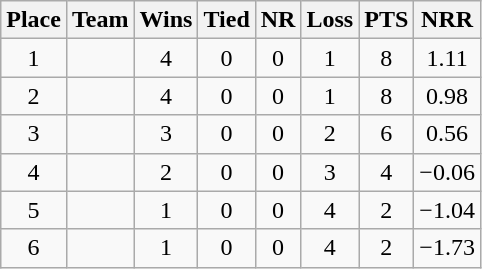<table class="wikitable">
<tr>
<th>Place</th>
<th>Team</th>
<th>Wins</th>
<th>Tied</th>
<th>NR</th>
<th>Loss</th>
<th>PTS</th>
<th>NRR</th>
</tr>
<tr align="center">
<td>1</td>
<td align="left"></td>
<td>4</td>
<td>0</td>
<td>0</td>
<td>1</td>
<td>8</td>
<td>1.11</td>
</tr>
<tr align="center">
<td>2</td>
<td align="left"></td>
<td>4</td>
<td>0</td>
<td>0</td>
<td>1</td>
<td>8</td>
<td>0.98</td>
</tr>
<tr align="center">
<td>3</td>
<td align="left"></td>
<td>3</td>
<td>0</td>
<td>0</td>
<td>2</td>
<td>6</td>
<td>0.56</td>
</tr>
<tr align="center">
<td>4</td>
<td align="left"></td>
<td>2</td>
<td>0</td>
<td>0</td>
<td>3</td>
<td>4</td>
<td>−0.06</td>
</tr>
<tr align="center">
<td>5</td>
<td align="left"></td>
<td>1</td>
<td>0</td>
<td>0</td>
<td>4</td>
<td>2</td>
<td>−1.04</td>
</tr>
<tr align="center">
<td>6</td>
<td align="left"></td>
<td>1</td>
<td>0</td>
<td>0</td>
<td>4</td>
<td>2</td>
<td>−1.73</td>
</tr>
</table>
